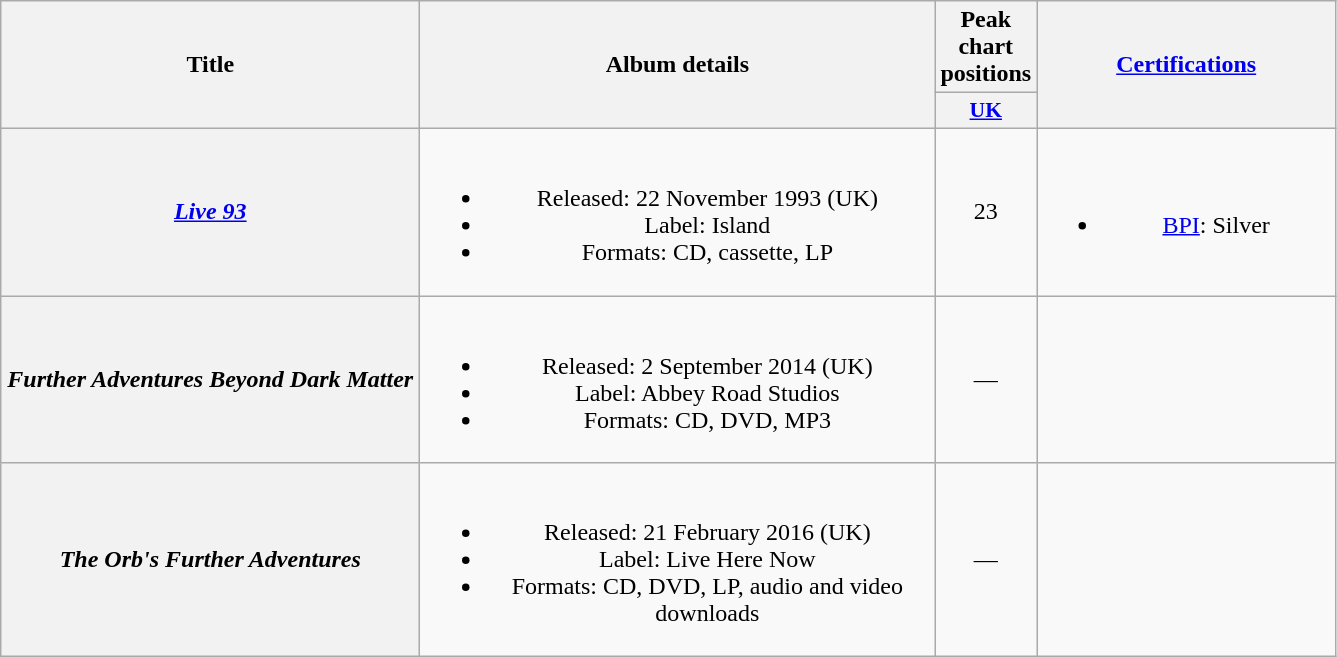<table class="wikitable plainrowheaders" style="text-align:center;" border="1">
<tr>
<th scope="col" rowspan="2" style="width:17em;">Title</th>
<th scope="col" rowspan="2" style="width:21em;">Album details</th>
<th scope="col">Peak chart positions</th>
<th scope="col" rowspan="2" style="width:12em;"><a href='#'>Certifications</a></th>
</tr>
<tr>
<th scope="col" style="width:3em;font-size:90%;"><a href='#'>UK</a><br></th>
</tr>
<tr>
<th scope="row"><em><a href='#'>Live 93</a></em></th>
<td><br><ul><li>Released: 22 November 1993 <span>(UK)</span></li><li>Label: Island</li><li>Formats: CD, cassette, LP</li></ul></td>
<td>23</td>
<td><br><ul><li><a href='#'>BPI</a>: Silver</li></ul></td>
</tr>
<tr>
<th scope="row"><em>Further Adventures Beyond Dark Matter</em></th>
<td><br><ul><li>Released: 2 September 2014 <span>(UK)</span></li><li>Label: Abbey Road Studios</li><li>Formats: CD, DVD, MP3</li></ul></td>
<td>—</td>
<td></td>
</tr>
<tr>
<th scope="row"><em>The Orb's Further Adventures</em></th>
<td><br><ul><li>Released: 21 February 2016 <span>(UK)</span></li><li>Label: Live Here Now</li><li>Formats: CD, DVD, LP, audio and video downloads</li></ul></td>
<td>—</td>
<td></td>
</tr>
</table>
